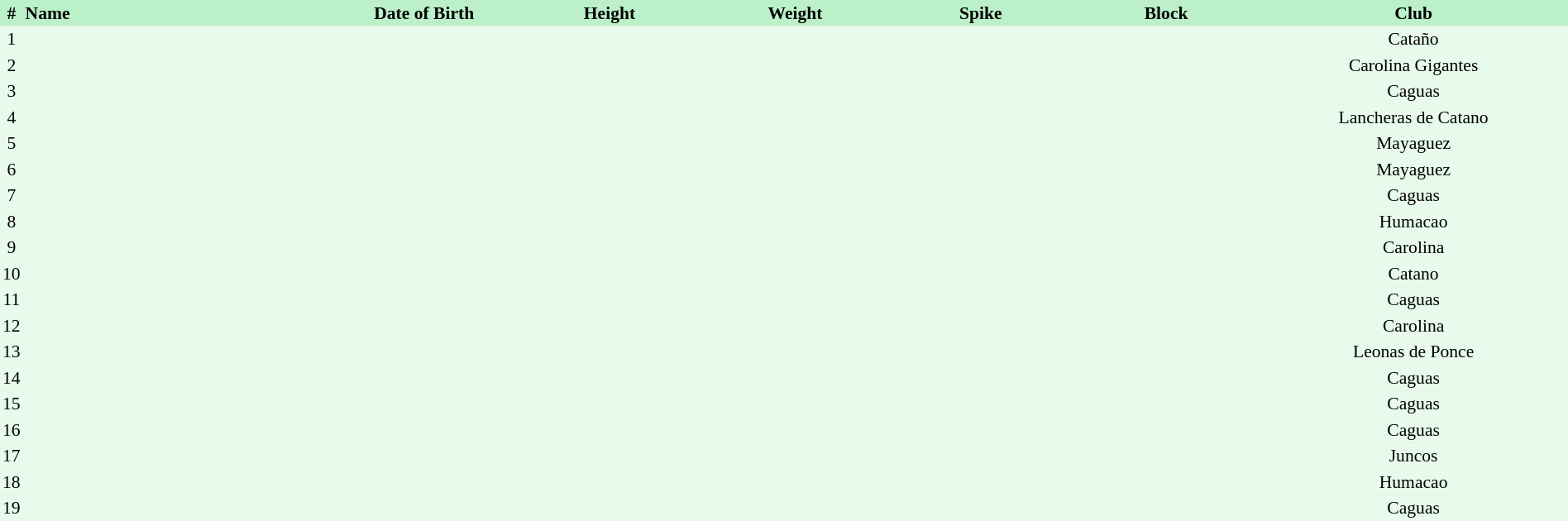<table border=0 cellpadding=2 cellspacing=0  |- bgcolor=#FFECCE style="text-align:center; font-size:90%; width:100%">
<tr bgcolor=#BBF0C9>
<th>#</th>
<th align=left width=20%>Name</th>
<th width=12%>Date of Birth</th>
<th width=12%>Height</th>
<th width=12%>Weight</th>
<th width=12%>Spike</th>
<th width=12%>Block</th>
<th width=20%>Club</th>
</tr>
<tr bgcolor=#E7FAEC>
<td>1</td>
<td align=left></td>
<td align=right></td>
<td></td>
<td></td>
<td></td>
<td></td>
<td>Cataño</td>
</tr>
<tr bgcolor=#E7FAEC>
<td>2</td>
<td align=left></td>
<td align=right></td>
<td></td>
<td></td>
<td></td>
<td></td>
<td>Carolina Gigantes</td>
</tr>
<tr bgcolor=#E7FAEC>
<td>3</td>
<td align=left></td>
<td align=right></td>
<td></td>
<td></td>
<td></td>
<td></td>
<td>Caguas</td>
</tr>
<tr bgcolor=#E7FAEC>
<td>4</td>
<td align=left></td>
<td align=right></td>
<td></td>
<td></td>
<td></td>
<td></td>
<td>Lancheras de Catano</td>
</tr>
<tr bgcolor=#E7FAEC>
<td>5</td>
<td align=left></td>
<td align=right></td>
<td></td>
<td></td>
<td></td>
<td></td>
<td>Mayaguez</td>
</tr>
<tr bgcolor=#E7FAEC>
<td>6</td>
<td align=left></td>
<td align=right></td>
<td></td>
<td></td>
<td></td>
<td></td>
<td>Mayaguez</td>
</tr>
<tr bgcolor=#E7FAEC>
<td>7</td>
<td align=left></td>
<td align=right></td>
<td></td>
<td></td>
<td></td>
<td></td>
<td>Caguas</td>
</tr>
<tr bgcolor=#E7FAEC>
<td>8</td>
<td align=left></td>
<td align=right></td>
<td></td>
<td></td>
<td></td>
<td></td>
<td>Humacao</td>
</tr>
<tr bgcolor=#E7FAEC>
<td>9</td>
<td align=left></td>
<td align=right></td>
<td></td>
<td></td>
<td></td>
<td></td>
<td>Carolina</td>
</tr>
<tr bgcolor=#E7FAEC>
<td>10</td>
<td align=left></td>
<td align=right></td>
<td></td>
<td></td>
<td></td>
<td></td>
<td>Catano</td>
</tr>
<tr bgcolor=#E7FAEC>
<td>11</td>
<td align=left></td>
<td align=right></td>
<td></td>
<td></td>
<td></td>
<td></td>
<td>Caguas</td>
</tr>
<tr bgcolor=#E7FAEC>
<td>12</td>
<td align=left></td>
<td align=right></td>
<td></td>
<td></td>
<td></td>
<td></td>
<td>Carolina</td>
</tr>
<tr bgcolor=#E7FAEC>
<td>13</td>
<td align=left></td>
<td align=right></td>
<td></td>
<td></td>
<td></td>
<td></td>
<td>Leonas de Ponce</td>
</tr>
<tr bgcolor=#E7FAEC>
<td>14</td>
<td align=left></td>
<td align=right></td>
<td></td>
<td></td>
<td></td>
<td></td>
<td>Caguas</td>
</tr>
<tr bgcolor=#E7FAEC>
<td>15</td>
<td align=left></td>
<td align=right></td>
<td></td>
<td></td>
<td></td>
<td></td>
<td>Caguas</td>
</tr>
<tr bgcolor=#E7FAEC>
<td>16</td>
<td align=left></td>
<td align=right></td>
<td></td>
<td></td>
<td></td>
<td></td>
<td>Caguas</td>
</tr>
<tr bgcolor=#E7FAEC>
<td>17</td>
<td align=left></td>
<td align=right></td>
<td></td>
<td></td>
<td></td>
<td></td>
<td>Juncos</td>
</tr>
<tr bgcolor=#E7FAEC>
<td>18</td>
<td align=left></td>
<td align=right></td>
<td></td>
<td></td>
<td></td>
<td></td>
<td>Humacao</td>
</tr>
<tr bgcolor=#E7FAEC>
<td>19</td>
<td align=left></td>
<td align=right></td>
<td></td>
<td></td>
<td></td>
<td></td>
<td>Caguas</td>
</tr>
</table>
